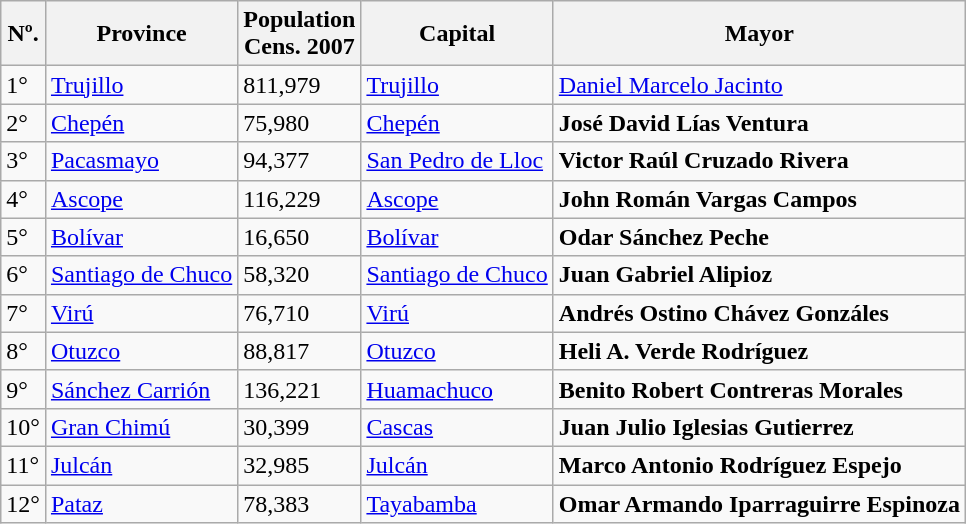<table class="wikitable sortable">
<tr ---->
<th>Nº.</th>
<th>Province</th>
<th>Population<br>Cens. 2007</th>
<th>Capital</th>
<th>Mayor</th>
</tr>
<tr ---->
<td>1°</td>
<td><a href='#'>Trujillo</a></td>
<td>811,979</td>
<td><a href='#'>Trujillo</a></td>
<td><a href='#'>Daniel Marcelo Jacinto</a></td>
</tr>
<tr ---->
<td>2°</td>
<td><a href='#'>Chepén</a></td>
<td>75,980</td>
<td><a href='#'>Chepén</a></td>
<td><strong>José David Lías Ventura</strong></td>
</tr>
<tr ---->
<td>3°</td>
<td><a href='#'>Pacasmayo</a></td>
<td>94,377</td>
<td><a href='#'>San Pedro de Lloc</a></td>
<td><strong>Victor Raúl Cruzado Rivera </strong></td>
</tr>
<tr ---->
<td>4°</td>
<td><a href='#'>Ascope</a></td>
<td>116,229</td>
<td><a href='#'>Ascope</a></td>
<td><strong>John Román Vargas Campos</strong></td>
</tr>
<tr ---->
<td>5°</td>
<td><a href='#'>Bolívar</a></td>
<td>16,650</td>
<td><a href='#'>Bolívar</a></td>
<td><strong>Odar Sánchez Peche</strong></td>
</tr>
<tr ---->
<td>6°</td>
<td><a href='#'>Santiago de Chuco</a></td>
<td>58,320</td>
<td><a href='#'>Santiago de Chuco</a></td>
<td><strong>Juan Gabriel Alipioz</strong></td>
</tr>
<tr ---->
<td>7°</td>
<td><a href='#'>Virú</a></td>
<td>76,710</td>
<td><a href='#'>Virú</a></td>
<td><strong>Andrés Ostino Chávez Gonzáles</strong></td>
</tr>
<tr ---->
<td>8°</td>
<td><a href='#'>Otuzco</a></td>
<td>88,817</td>
<td><a href='#'>Otuzco</a></td>
<td><strong>Heli A. Verde Rodríguez</strong></td>
</tr>
<tr ---->
<td>9°</td>
<td><a href='#'>Sánchez Carrión</a></td>
<td>136,221</td>
<td><a href='#'>Huamachuco</a></td>
<td><strong>Benito Robert Contreras Morales</strong></td>
</tr>
<tr ---->
<td>10°</td>
<td><a href='#'>Gran Chimú</a></td>
<td>30,399</td>
<td><a href='#'>Cascas</a></td>
<td><strong>Juan Julio Iglesias Gutierrez</strong></td>
</tr>
<tr ---->
<td>11°</td>
<td><a href='#'>Julcán</a></td>
<td>32,985</td>
<td><a href='#'>Julcán</a></td>
<td><strong>Marco Antonio Rodríguez Espejo</strong></td>
</tr>
<tr ---->
<td>12°</td>
<td><a href='#'>Pataz</a></td>
<td>78,383</td>
<td><a href='#'>Tayabamba</a></td>
<td><strong>Omar Armando Iparraguirre Espinoza </strong></td>
</tr>
</table>
